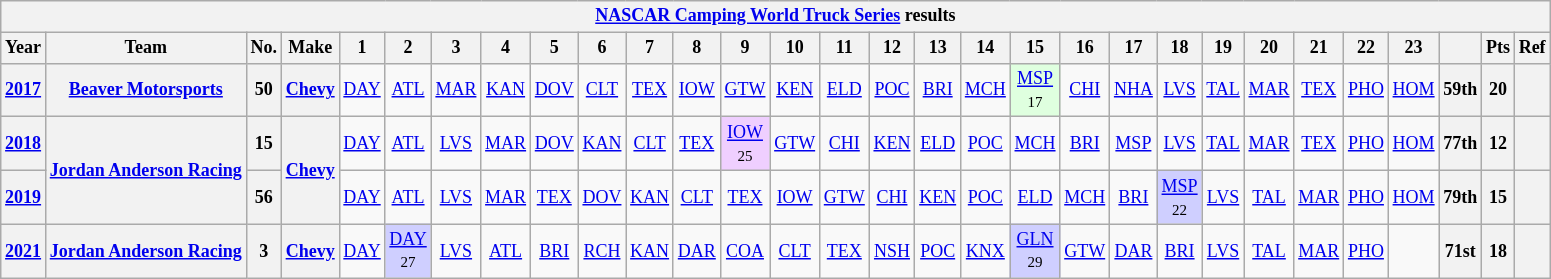<table class="wikitable" style="text-align:center; font-size:75%">
<tr>
<th colspan=45><a href='#'>NASCAR Camping World Truck Series</a> results</th>
</tr>
<tr>
<th>Year</th>
<th>Team</th>
<th>No.</th>
<th>Make</th>
<th>1</th>
<th>2</th>
<th>3</th>
<th>4</th>
<th>5</th>
<th>6</th>
<th>7</th>
<th>8</th>
<th>9</th>
<th>10</th>
<th>11</th>
<th>12</th>
<th>13</th>
<th>14</th>
<th>15</th>
<th>16</th>
<th>17</th>
<th>18</th>
<th>19</th>
<th>20</th>
<th>21</th>
<th>22</th>
<th>23</th>
<th></th>
<th>Pts</th>
<th>Ref</th>
</tr>
<tr>
<th><a href='#'>2017</a></th>
<th><a href='#'>Beaver Motorsports</a></th>
<th>50</th>
<th><a href='#'>Chevy</a></th>
<td><a href='#'>DAY</a></td>
<td><a href='#'>ATL</a></td>
<td><a href='#'>MAR</a></td>
<td><a href='#'>KAN</a></td>
<td><a href='#'>DOV</a></td>
<td><a href='#'>CLT</a></td>
<td><a href='#'>TEX</a></td>
<td><a href='#'>IOW</a></td>
<td><a href='#'>GTW</a></td>
<td><a href='#'>KEN</a></td>
<td><a href='#'>ELD</a></td>
<td><a href='#'>POC</a></td>
<td><a href='#'>BRI</a></td>
<td><a href='#'>MCH</a></td>
<td style="background:#DFFFDF;"><a href='#'>MSP</a><br><small>17</small></td>
<td><a href='#'>CHI</a></td>
<td><a href='#'>NHA</a></td>
<td><a href='#'>LVS</a></td>
<td><a href='#'>TAL</a></td>
<td><a href='#'>MAR</a></td>
<td><a href='#'>TEX</a></td>
<td><a href='#'>PHO</a></td>
<td><a href='#'>HOM</a></td>
<th>59th</th>
<th>20</th>
<th></th>
</tr>
<tr>
<th><a href='#'>2018</a></th>
<th rowspan=2><a href='#'>Jordan Anderson Racing</a></th>
<th>15</th>
<th rowspan=2><a href='#'>Chevy</a></th>
<td><a href='#'>DAY</a></td>
<td><a href='#'>ATL</a></td>
<td><a href='#'>LVS</a></td>
<td><a href='#'>MAR</a></td>
<td><a href='#'>DOV</a></td>
<td><a href='#'>KAN</a></td>
<td><a href='#'>CLT</a></td>
<td><a href='#'>TEX</a></td>
<td style="background:#EFCFFF;"><a href='#'>IOW</a><br><small>25</small></td>
<td><a href='#'>GTW</a></td>
<td><a href='#'>CHI</a></td>
<td><a href='#'>KEN</a></td>
<td><a href='#'>ELD</a></td>
<td><a href='#'>POC</a></td>
<td><a href='#'>MCH</a></td>
<td><a href='#'>BRI</a></td>
<td><a href='#'>MSP</a></td>
<td><a href='#'>LVS</a></td>
<td><a href='#'>TAL</a></td>
<td><a href='#'>MAR</a></td>
<td><a href='#'>TEX</a></td>
<td><a href='#'>PHO</a></td>
<td><a href='#'>HOM</a></td>
<th>77th</th>
<th>12</th>
<th></th>
</tr>
<tr>
<th><a href='#'>2019</a></th>
<th>56</th>
<td><a href='#'>DAY</a></td>
<td><a href='#'>ATL</a></td>
<td><a href='#'>LVS</a></td>
<td><a href='#'>MAR</a></td>
<td><a href='#'>TEX</a></td>
<td><a href='#'>DOV</a></td>
<td><a href='#'>KAN</a></td>
<td><a href='#'>CLT</a></td>
<td><a href='#'>TEX</a></td>
<td><a href='#'>IOW</a></td>
<td><a href='#'>GTW</a></td>
<td><a href='#'>CHI</a></td>
<td><a href='#'>KEN</a></td>
<td><a href='#'>POC</a></td>
<td><a href='#'>ELD</a></td>
<td><a href='#'>MCH</a></td>
<td><a href='#'>BRI</a></td>
<td style="background:#CFCFFF;"><a href='#'>MSP</a><br><small>22</small></td>
<td><a href='#'>LVS</a></td>
<td><a href='#'>TAL</a></td>
<td><a href='#'>MAR</a></td>
<td><a href='#'>PHO</a></td>
<td><a href='#'>HOM</a></td>
<th>79th</th>
<th>15</th>
<th></th>
</tr>
<tr>
<th><a href='#'>2021</a></th>
<th><a href='#'>Jordan Anderson Racing</a></th>
<th>3</th>
<th><a href='#'>Chevy</a></th>
<td><a href='#'>DAY</a></td>
<td style="background:#CFCFFF;"><a href='#'>DAY</a><br><small>27</small></td>
<td><a href='#'>LVS</a></td>
<td><a href='#'>ATL</a></td>
<td><a href='#'>BRI</a></td>
<td><a href='#'>RCH</a></td>
<td><a href='#'>KAN</a></td>
<td><a href='#'>DAR</a></td>
<td><a href='#'>COA</a></td>
<td><a href='#'>CLT</a></td>
<td><a href='#'>TEX</a></td>
<td><a href='#'>NSH</a></td>
<td><a href='#'>POC</a></td>
<td><a href='#'>KNX</a></td>
<td style="background:#CFCFFF;"><a href='#'>GLN</a><br><small>29</small></td>
<td><a href='#'>GTW</a></td>
<td><a href='#'>DAR</a></td>
<td><a href='#'>BRI</a></td>
<td><a href='#'>LVS</a></td>
<td><a href='#'>TAL</a></td>
<td><a href='#'>MAR</a></td>
<td><a href='#'>PHO</a></td>
<td></td>
<th>71st</th>
<th>18</th>
<th></th>
</tr>
</table>
